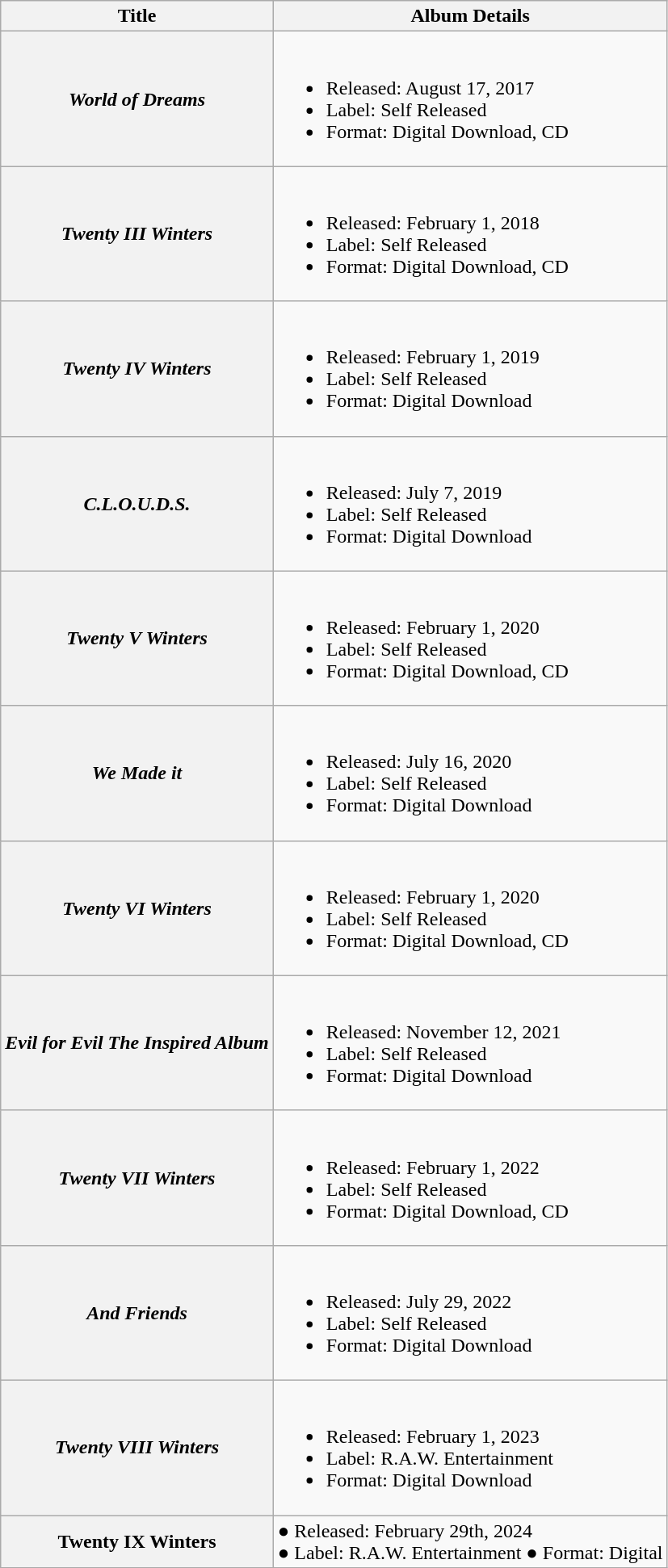<table class="wikitable">
<tr>
<th>Title</th>
<th>Album Details</th>
</tr>
<tr>
<th><em>World of Dreams</em></th>
<td><br><ul><li>Released: August 17, 2017</li><li>Label: Self Released</li><li>Format: Digital Download, CD</li></ul></td>
</tr>
<tr>
<th><em>Twenty III Winters</em></th>
<td><br><ul><li>Released: February 1, 2018</li><li>Label: Self Released</li><li>Format: Digital Download, CD</li></ul></td>
</tr>
<tr>
<th><em>Twenty IV Winters</em></th>
<td><br><ul><li>Released: February 1, 2019</li><li>Label: Self Released</li><li>Format: Digital Download</li></ul></td>
</tr>
<tr>
<th><em>C.L.O.U.D.S.</em></th>
<td><br><ul><li>Released: July 7, 2019</li><li>Label: Self Released</li><li>Format: Digital Download</li></ul></td>
</tr>
<tr>
<th><em>Twenty V Winters</em></th>
<td><br><ul><li>Released: February 1, 2020</li><li>Label: Self Released</li><li>Format: Digital Download, CD</li></ul></td>
</tr>
<tr>
<th><em>We Made it</em></th>
<td><br><ul><li>Released: July 16, 2020</li><li>Label: Self Released</li><li>Format: Digital Download</li></ul></td>
</tr>
<tr>
<th><blockquote><em>Twenty VI Winters</em></blockquote></th>
<td><br><ul><li>Released: February 1, 2020</li><li>Label: Self Released</li><li>Format: Digital Download, CD</li></ul></td>
</tr>
<tr>
<th><em>Evil for Evil The Inspired Album</em></th>
<td><br><ul><li>Released: November 12, 2021 </li><li>Label: Self Released</li><li>Format: Digital Download</li></ul></td>
</tr>
<tr>
<th><em>Twenty VII Winters</em></th>
<td><br><ul><li>Released: February 1, 2022</li><li>Label: Self Released</li><li>Format: Digital Download, CD</li></ul></td>
</tr>
<tr>
<th><em>And Friends</em></th>
<td><br><ul><li>Released: July 29, 2022</li><li>Label: Self Released</li><li>Format: Digital Download</li></ul></td>
</tr>
<tr>
<th><em>Twenty VIII Winters</em></th>
<td><br><ul><li>Released: February 1, 2023</li><li>Label: R.A.W. Entertainment</li><li>Format: Digital Download</li></ul></td>
</tr>
<tr>
<th>Twenty IX Winters</th>
<td>● Released: February 29th, 2024<br>● Label: R.A.W. Entertainment 
● Format: Digital</td>
</tr>
</table>
